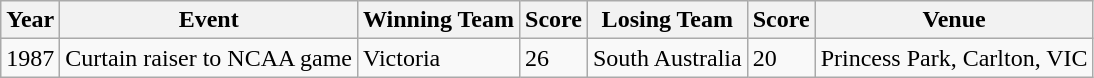<table class="wikitable">
<tr>
<th>Year</th>
<th>Event</th>
<th>Winning Team</th>
<th>Score</th>
<th>Losing Team</th>
<th>Score</th>
<th>Venue</th>
</tr>
<tr>
<td>1987</td>
<td>Curtain raiser to NCAA game</td>
<td>Victoria</td>
<td>26</td>
<td>South Australia</td>
<td>20</td>
<td>Princess Park, Carlton, VIC</td>
</tr>
</table>
